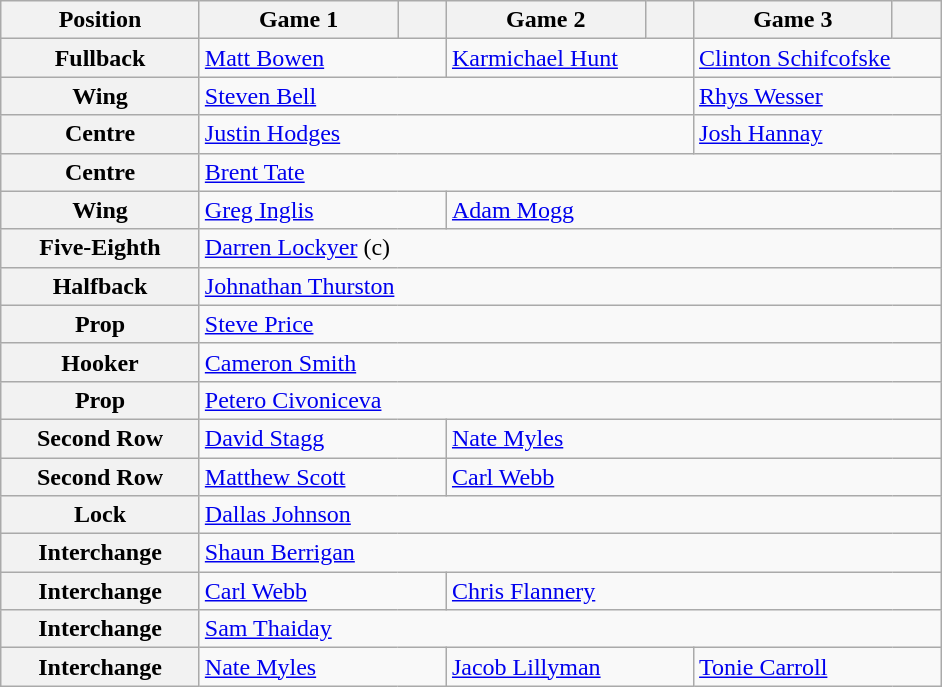<table class="wikitable">
<tr>
<th style="width:125px;">Position</th>
<th style="width:125px;">Game 1</th>
<th style="width:25px;"></th>
<th style="width:125px;">Game 2</th>
<th style="width:25px;"></th>
<th style="width:125px;">Game 3</th>
<th style="width:25px;"></th>
</tr>
<tr>
<th>Fullback</th>
<td colspan="2"> <a href='#'>Matt Bowen</a></td>
<td colspan="2"> <a href='#'>Karmichael Hunt</a></td>
<td colspan="2"> <a href='#'>Clinton Schifcofske</a></td>
</tr>
<tr>
<th>Wing</th>
<td colspan="4"> <a href='#'>Steven Bell</a></td>
<td colspan="2"> <a href='#'>Rhys Wesser</a></td>
</tr>
<tr>
<th>Centre</th>
<td colspan="4"> <a href='#'>Justin Hodges</a></td>
<td colspan="2"> <a href='#'>Josh Hannay</a></td>
</tr>
<tr>
<th>Centre</th>
<td colspan="6"> <a href='#'>Brent Tate</a></td>
</tr>
<tr>
<th>Wing</th>
<td colspan="2"> <a href='#'>Greg Inglis</a></td>
<td colspan="4"> <a href='#'>Adam Mogg</a></td>
</tr>
<tr>
<th>Five-Eighth</th>
<td colspan="6"> <a href='#'>Darren Lockyer</a> (c)</td>
</tr>
<tr>
<th>Halfback</th>
<td colspan="6"> <a href='#'>Johnathan Thurston</a></td>
</tr>
<tr>
<th>Prop</th>
<td colspan="6"> <a href='#'>Steve Price</a></td>
</tr>
<tr>
<th>Hooker</th>
<td colspan="6"> <a href='#'>Cameron Smith</a></td>
</tr>
<tr>
<th>Prop</th>
<td colspan="6"> <a href='#'>Petero Civoniceva</a></td>
</tr>
<tr>
<th>Second Row</th>
<td colspan="2"> <a href='#'>David Stagg</a></td>
<td colspan="4"> <a href='#'>Nate Myles</a></td>
</tr>
<tr>
<th>Second Row</th>
<td colspan="2"> <a href='#'>Matthew Scott</a></td>
<td colspan="4"> <a href='#'>Carl Webb</a></td>
</tr>
<tr>
<th>Lock</th>
<td colspan="6"> <a href='#'>Dallas Johnson</a></td>
</tr>
<tr>
<th>Interchange</th>
<td colspan="6"> <a href='#'>Shaun Berrigan</a></td>
</tr>
<tr>
<th>Interchange</th>
<td colspan="2"> <a href='#'>Carl Webb</a></td>
<td colspan="4"> <a href='#'>Chris Flannery</a></td>
</tr>
<tr>
<th>Interchange</th>
<td colspan="6"> <a href='#'>Sam Thaiday</a></td>
</tr>
<tr>
<th>Interchange</th>
<td colspan="2"> <a href='#'>Nate Myles</a></td>
<td colspan="2"> <a href='#'>Jacob Lillyman</a></td>
<td colspan="2"> <a href='#'>Tonie Carroll</a></td>
</tr>
</table>
